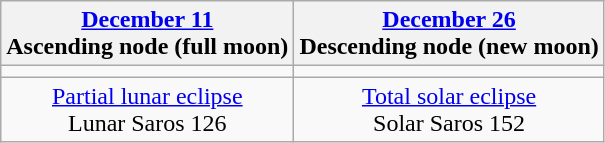<table class="wikitable">
<tr>
<th><a href='#'>December 11</a><br>Ascending node (full moon)<br></th>
<th><a href='#'>December 26</a><br>Descending node (new moon)<br></th>
</tr>
<tr>
<td></td>
<td></td>
</tr>
<tr align=center>
<td><a href='#'>Partial lunar eclipse</a><br>Lunar Saros 126</td>
<td><a href='#'>Total solar eclipse</a><br>Solar Saros 152</td>
</tr>
</table>
